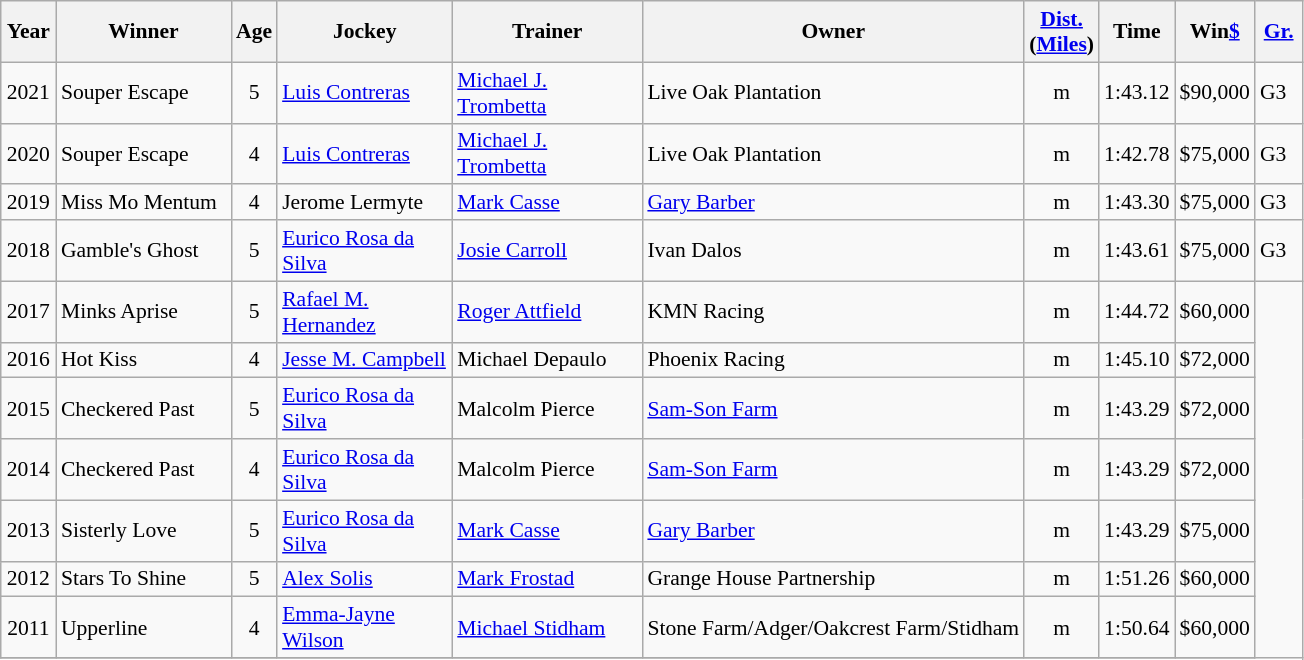<table class="wikitable sortable" style="font-size:90%">
<tr>
<th style="width:30px">Year<br></th>
<th style="width:110px">Winner<br></th>
<th style="width:20px">Age<br></th>
<th style="width:110px">Jockey<br></th>
<th style="width:120px">Trainer<br></th>
<th>Owner<br></th>
<th style="width:25px"><a href='#'>Dist.</a><br> <span>(<a href='#'>Miles</a>)</span></th>
<th style="width:25px">Time<br></th>
<th style="width:25px">Win<a href='#'>$</a><br></th>
<th style="width:25px"><a href='#'>Gr.</a></th>
</tr>
<tr>
<td align=center>2021</td>
<td>Souper Escape</td>
<td align=center>5</td>
<td><a href='#'>Luis Contreras</a></td>
<td><a href='#'>Michael J. Trombetta</a></td>
<td>Live Oak Plantation</td>
<td align=center> m</td>
<td>1:43.12</td>
<td>$90,000</td>
<td>G3</td>
</tr>
<tr>
<td align=center>2020</td>
<td>Souper Escape</td>
<td align=center>4</td>
<td><a href='#'>Luis Contreras</a></td>
<td><a href='#'>Michael J. Trombetta</a></td>
<td>Live Oak Plantation</td>
<td align=center> m</td>
<td>1:42.78</td>
<td>$75,000</td>
<td>G3</td>
</tr>
<tr>
<td align=center>2019</td>
<td>Miss Mo Mentum</td>
<td align=center>4</td>
<td>Jerome Lermyte</td>
<td><a href='#'>Mark Casse</a></td>
<td><a href='#'>Gary Barber</a></td>
<td align=center> m</td>
<td>1:43.30</td>
<td>$75,000</td>
<td>G3</td>
</tr>
<tr>
<td align=center>2018</td>
<td>Gamble's Ghost</td>
<td align=center>5</td>
<td><a href='#'>Eurico Rosa da Silva</a></td>
<td><a href='#'>Josie Carroll</a></td>
<td>Ivan Dalos</td>
<td align=center> m</td>
<td>1:43.61</td>
<td>$75,000</td>
<td>G3</td>
</tr>
<tr>
<td align=center>2017</td>
<td>Minks Aprise</td>
<td align=center>5</td>
<td><a href='#'>Rafael M. Hernandez</a></td>
<td><a href='#'>Roger Attfield</a></td>
<td>KMN Racing</td>
<td align=center> m</td>
<td>1:44.72</td>
<td>$60,000</td>
</tr>
<tr>
<td align=center>2016</td>
<td>Hot Kiss</td>
<td align=center>4</td>
<td><a href='#'>Jesse M. Campbell</a></td>
<td>Michael Depaulo</td>
<td>Phoenix Racing</td>
<td align=center> m</td>
<td>1:45.10</td>
<td>$72,000</td>
</tr>
<tr>
<td align=center>2015</td>
<td>Checkered Past</td>
<td align=center>5</td>
<td><a href='#'>Eurico Rosa da Silva</a></td>
<td>Malcolm Pierce</td>
<td><a href='#'>Sam-Son Farm</a></td>
<td align=center> m</td>
<td>1:43.29</td>
<td>$72,000</td>
</tr>
<tr>
<td align=center>2014</td>
<td>Checkered Past</td>
<td align=center>4</td>
<td><a href='#'>Eurico Rosa da Silva</a></td>
<td>Malcolm Pierce</td>
<td><a href='#'>Sam-Son Farm</a></td>
<td align=center> m</td>
<td>1:43.29</td>
<td>$72,000</td>
</tr>
<tr>
<td align=center>2013</td>
<td>Sisterly Love</td>
<td align=center>5</td>
<td><a href='#'>Eurico Rosa da Silva</a></td>
<td><a href='#'>Mark Casse</a></td>
<td><a href='#'>Gary Barber</a></td>
<td align=center> m</td>
<td>1:43.29</td>
<td>$75,000</td>
</tr>
<tr>
<td align=center>2012</td>
<td>Stars To Shine</td>
<td align=center>5</td>
<td><a href='#'>Alex Solis</a></td>
<td><a href='#'>Mark Frostad</a></td>
<td>Grange House Partnership</td>
<td align=center> m</td>
<td>1:51.26</td>
<td>$60,000</td>
</tr>
<tr>
<td align=center>2011</td>
<td>Upperline</td>
<td align=center>4</td>
<td><a href='#'>Emma-Jayne Wilson</a></td>
<td><a href='#'>Michael Stidham</a></td>
<td>Stone Farm/Adger/Oakcrest Farm/Stidham</td>
<td align=center> m</td>
<td>1:50.64</td>
<td>$60,000</td>
</tr>
<tr>
</tr>
</table>
